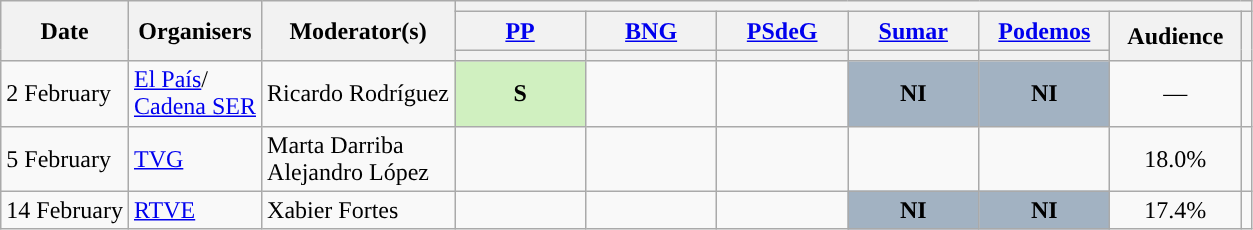<table class="wikitable" style="text-align:center;">
<tr>
<th rowspan="3">Date</th>
<th rowspan="3">Organisers</th>
<th rowspan="3">Moderator(s)</th>
<th colspan="9">      </th>
</tr>
<tr>
<th scope="col" style="width:5em;"><a href='#'>PP</a></th>
<th scope="col" style="width:5em;"><a href='#'>BNG</a></th>
<th scope="col" style="width:5em;"><a href='#'>PSdeG</a></th>
<th scope="col" style="width:5em;"><a href='#'>Sumar</a></th>
<th scope="col" style="width:5em;"><a href='#'>Podemos</a></th>
<th rowspan="2" scope="col" style="width:5em;">Audience</th>
<th rowspan="2"></th>
</tr>
<tr>
<th style="color:inherit;background:"></th>
<th style="color:inherit;background:"></th>
<th style="color:inherit;background:"></th>
<th style="color:inherit;background:"></th>
<th style="color:inherit;background:"></th>
</tr>
<tr>
<td style="white-space:nowrap; text-align:left;">2 February</td>
<td style="white-space:nowrap; text-align:left;"><a href='#'>El País</a>/<br><a href='#'>Cadena SER</a></td>
<td style="white-space:nowrap; text-align:left;">Ricardo Rodríguez</td>
<td style="background:#D0F0C0;"><strong>S</strong><br></td>
<td></td>
<td></td>
<td style="background:#A2B2C2;"><strong>NI</strong></td>
<td style="background:#A2B2C2;"><strong>NI</strong></td>
<td>—</td>
<td></td>
</tr>
<tr>
<td style="white-space:nowrap; text-align:left;">5 February</td>
<td style="white-space:nowrap; text-align:left;"><a href='#'>TVG</a></td>
<td style="white-space:nowrap; text-align:left;">Marta Darriba<br>Alejandro López</td>
<td></td>
<td></td>
<td></td>
<td></td>
<td></td>
<td>18.0%</td>
<td><br></td>
</tr>
<tr>
<td style="white-space:nowrap; text-align:left;">14 February</td>
<td style="white-space:nowrap; text-align:left;"><a href='#'>RTVE</a></td>
<td style="white-space:nowrap; text-align:left;">Xabier Fortes</td>
<td></td>
<td></td>
<td></td>
<td style="background:#A2B2C2;"><strong>NI</strong></td>
<td style="background:#A2B2C2;"><strong>NI</strong></td>
<td>17.4%</td>
<td><br></td>
</tr>
</table>
